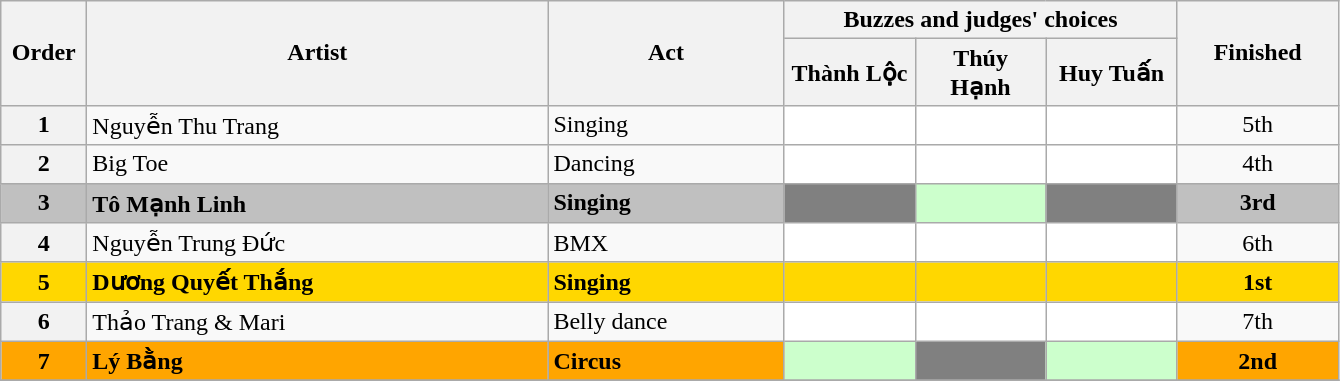<table class=wikitable>
<tr>
<th rowspan=2 width=50>Order</th>
<th rowspan=2 width=300>Artist</th>
<th rowspan=2 width=150>Act</th>
<th colspan=3 width=240>Buzzes and judges' choices</th>
<th rowspan=2 width=100>Finished</th>
</tr>
<tr>
<th width=80>Thành Lộc</th>
<th width=80>Thúy Hạnh</th>
<th width=80>Huy Tuấn</th>
</tr>
<tr>
<th>1</th>
<td>Nguyễn Thu Trang</td>
<td>Singing</td>
<td align=center bgcolor=white></td>
<td align=center bgcolor=white></td>
<td align=center bgcolor=white></td>
<td align=center>5th</td>
</tr>
<tr>
<th>2</th>
<td>Big Toe</td>
<td>Dancing</td>
<td align=center bgcolor=white></td>
<td align=center bgcolor=white></td>
<td align=center bgcolor=white></td>
<td align=center>4th</td>
</tr>
<tr>
<td align=center bgcolor=silver><strong>3</strong></td>
<td bgcolor=silver><strong>Tô Mạnh Linh</strong></td>
<td bgcolor=silver><strong>Singing</strong></td>
<td align=center bgcolor=gray></td>
<td align=center bgcolor="#cfc"></td>
<td align=center bgcolor=gray></td>
<td align=center bgcolor=silver><strong>3rd</strong></td>
</tr>
<tr>
<th>4</th>
<td>Nguyễn Trung Đức</td>
<td>BMX</td>
<td align=center bgcolor=white></td>
<td align=center bgcolor=white></td>
<td align=center bgcolor=white></td>
<td align=center>6th</td>
</tr>
<tr>
<td align=center bgcolor=gold><strong>5</strong></td>
<td bgcolor=gold><strong>Dương Quyết Thắng</strong></td>
<td bgcolor=gold><strong>Singing</strong></td>
<td align=center bgcolor=gold></td>
<td align=center bgcolor=gold></td>
<td align=center bgcolor=gold></td>
<td align=center bgcolor=gold><strong>1st</strong></td>
</tr>
<tr>
<th>6</th>
<td>Thảo Trang & Mari</td>
<td>Belly dance</td>
<td align=center bgcolor=white></td>
<td align=center bgcolor=white></td>
<td align=center bgcolor=white></td>
<td align=center>7th</td>
</tr>
<tr>
<td align=center bgcolor=orange><strong>7</strong></td>
<td bgcolor=orange><strong>Lý Bằng</strong></td>
<td bgcolor=orange><strong>Circus</strong></td>
<td align=center bgcolor="#cfc"></td>
<td align=center bgcolor="gray"></td>
<td align=center bgcolor="#cfc"></td>
<td align=center  bgcolor=orange><strong>2nd</strong></td>
</tr>
<tr>
</tr>
</table>
